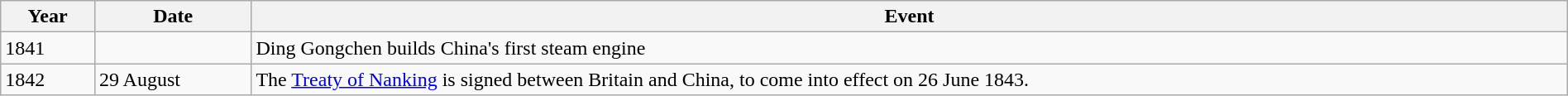<table class="wikitable" style="width:100%;">
<tr>
<th style="width:6%">Year</th>
<th style="width:10%">Date</th>
<th>Event</th>
</tr>
<tr>
<td>1841</td>
<td></td>
<td>Ding Gongchen builds China's first steam engine</td>
</tr>
<tr>
<td>1842</td>
<td>29 August</td>
<td>The <a href='#'>Treaty of Nanking</a> is signed between Britain and China, to come into effect on 26 June 1843.</td>
</tr>
</table>
